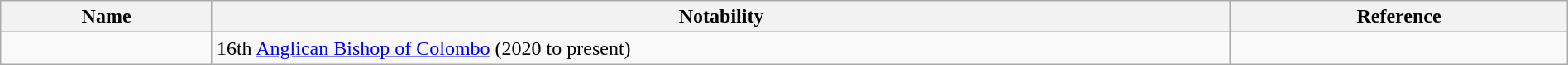<table class="wikitable sortable" style="width:100%">
<tr>
<th style="width:*;">Name</th>
<th style="width:65%;" class="unsortable">Notability</th>
<th style="width:*;" class="unsortable">Reference</th>
</tr>
<tr>
<td></td>
<td>16th <a href='#'>Anglican Bishop of Colombo</a> (2020 to present)</td>
<td style="text-align:center;"></td>
</tr>
</table>
